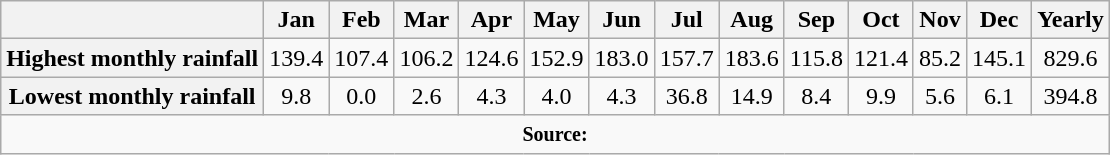<table class="wikitable" style="margin: 0 auto 0 auto; text-align:center">
<tr>
<th></th>
<th>Jan</th>
<th>Feb</th>
<th>Mar</th>
<th>Apr</th>
<th>May</th>
<th>Jun</th>
<th>Jul</th>
<th>Aug</th>
<th>Sep</th>
<th>Oct</th>
<th>Nov</th>
<th>Dec</th>
<th>Yearly</th>
</tr>
<tr>
<th>Highest monthly rainfall</th>
<td>139.4</td>
<td>107.4</td>
<td>106.2</td>
<td>124.6</td>
<td>152.9</td>
<td>183.0</td>
<td>157.7</td>
<td>183.6</td>
<td>115.8</td>
<td>121.4</td>
<td>85.2</td>
<td>145.1</td>
<td>829.6</td>
</tr>
<tr>
<th>Lowest monthly rainfall</th>
<td>9.8</td>
<td>0.0</td>
<td>2.6</td>
<td>4.3</td>
<td>4.0</td>
<td>4.3</td>
<td>36.8</td>
<td>14.9</td>
<td>8.4</td>
<td>9.9</td>
<td>5.6</td>
<td>6.1</td>
<td>394.8</td>
</tr>
<tr>
<td colspan="15" style="text-align: center;"><small><strong>Source:</strong> </small></td>
</tr>
</table>
